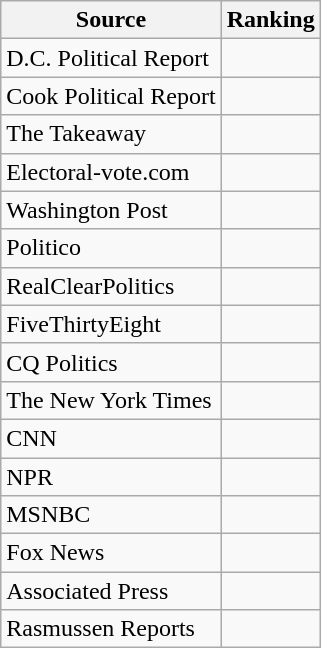<table class="wikitable">
<tr>
<th>Source</th>
<th>Ranking</th>
</tr>
<tr>
<td>D.C. Political Report</td>
<td></td>
</tr>
<tr>
<td>Cook Political Report</td>
<td></td>
</tr>
<tr>
<td>The Takeaway</td>
<td></td>
</tr>
<tr>
<td>Electoral-vote.com</td>
<td></td>
</tr>
<tr>
<td The Washington Post>Washington Post</td>
<td></td>
</tr>
<tr>
<td>Politico</td>
<td></td>
</tr>
<tr>
<td>RealClearPolitics</td>
<td></td>
</tr>
<tr>
<td>FiveThirtyEight</td>
<td></td>
</tr>
<tr>
<td>CQ Politics</td>
<td></td>
</tr>
<tr>
<td>The New York Times</td>
<td></td>
</tr>
<tr>
<td>CNN</td>
<td></td>
</tr>
<tr>
<td>NPR</td>
<td></td>
</tr>
<tr>
<td>MSNBC</td>
<td></td>
</tr>
<tr>
<td>Fox News</td>
<td></td>
</tr>
<tr>
<td>Associated Press</td>
<td></td>
</tr>
<tr>
<td>Rasmussen Reports</td>
<td></td>
</tr>
</table>
